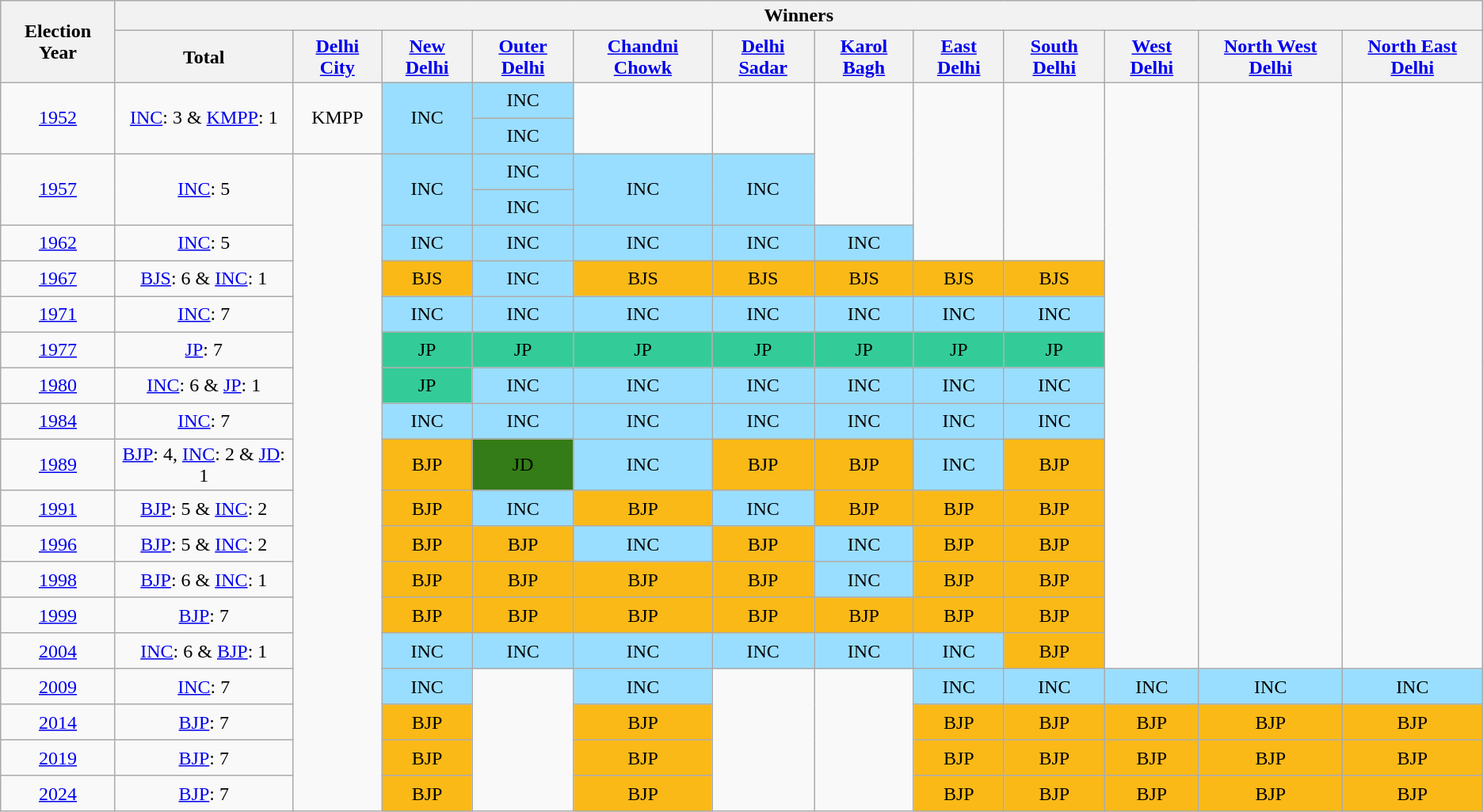<table class="wikitable">
<tr>
<th rowspan="2">Election Year</th>
<th colspan="12">Winners</th>
</tr>
<tr style="text-align:center; height:30px;">
<th>Total</th>
<th><a href='#'>Delhi City</a></th>
<th><a href='#'>New Delhi</a></th>
<th><a href='#'>Outer Delhi</a></th>
<th><a href='#'>Chandni Chowk</a></th>
<th><a href='#'>Delhi Sadar</a></th>
<th><a href='#'>Karol Bagh</a></th>
<th><a href='#'>East Delhi</a></th>
<th><a href='#'>South Delhi</a></th>
<th><a href='#'>West Delhi</a></th>
<th><a href='#'>North West Delhi</a></th>
<th><a href='#'>North East Delhi</a></th>
</tr>
<tr style="text-align:center; height:30px;">
<td rowspan="2"><a href='#'>1952</a></td>
<td rowspan="2"><a href='#'>INC</a>: 3 & <a href='#'>KMPP</a>: 1</td>
<td rowspan="2" bgcolor=>KMPP</td>
<td rowspan="2" bgcolor=#99DEFF>INC</td>
<td bgcolor=#99DEFF>INC</td>
<td rowspan="2"></td>
<td rowspan="2"></td>
<td rowspan="4"></td>
<td rowspan="5"></td>
<td rowspan="5"></td>
<td rowspan="16"></td>
<td rowspan="16"></td>
<td rowspan="16"></td>
</tr>
<tr style="text-align:center; height:30px;">
<td bgcolor=#99DEFF>INC</td>
</tr>
<tr style="text-align:center; height:30px;">
<td rowspan="2"><a href='#'>1957</a></td>
<td rowspan="2"><a href='#'>INC</a>: 5</td>
<td rowspan="18"></td>
<td rowspan="2" bgcolor=#99DEFF>INC</td>
<td bgcolor=#99DEFF>INC</td>
<td rowspan="2" bgcolor=#99DEFF>INC</td>
<td rowspan="2" bgcolor=#99DEFF>INC</td>
</tr>
<tr style="text-align:center; height:30px;">
<td bgcolor=#99DEFF>INC</td>
</tr>
<tr style="text-align:center; height:30px;">
<td><a href='#'>1962</a></td>
<td><a href='#'>INC</a>: 5</td>
<td bgcolor=#99DEFF>INC</td>
<td bgcolor=#99DEFF>INC</td>
<td bgcolor=#99DEFF>INC</td>
<td bgcolor=#99DEFF>INC</td>
<td bgcolor=#99DEFF>INC</td>
</tr>
<tr style="text-align:center; height:30px;">
<td><a href='#'>1967</a></td>
<td><a href='#'>BJS</a>: 6 & <a href='#'>INC</a>: 1</td>
<td bgcolor=#FBB917>BJS</td>
<td bgcolor=#99DEFF>INC</td>
<td bgcolor=#FBB917>BJS</td>
<td bgcolor=#FBB917>BJS</td>
<td bgcolor=#FBB917>BJS</td>
<td bgcolor=#FBB917>BJS</td>
<td bgcolor=#FBB917>BJS</td>
</tr>
<tr style="text-align:center; height:30px;">
<td><a href='#'>1971</a></td>
<td><a href='#'>INC</a>: 7</td>
<td bgcolor=#99DEFF>INC</td>
<td bgcolor=#99DEFF>INC</td>
<td bgcolor=#99DEFF>INC</td>
<td bgcolor=#99DEFF>INC</td>
<td bgcolor=#99DEFF>INC</td>
<td bgcolor=#99DEFF>INC</td>
<td bgcolor=#99DEFF>INC</td>
</tr>
<tr style="text-align:center; height:30px;">
<td><a href='#'>1977</a></td>
<td><a href='#'>JP</a>: 7</td>
<td bgcolor=#33CC99>JP</td>
<td bgcolor=#33CC99>JP</td>
<td bgcolor=#33CC99>JP</td>
<td bgcolor=#33CC99>JP</td>
<td bgcolor=#33CC99>JP</td>
<td bgcolor=#33CC99>JP</td>
<td bgcolor=#33CC99>JP</td>
</tr>
<tr style="text-align:center; height:30px;">
<td><a href='#'>1980</a></td>
<td><a href='#'>INC</a>: 6 & <a href='#'>JP</a>: 1</td>
<td bgcolor=#33CC99>JP</td>
<td bgcolor=#99DEFF>INC</td>
<td bgcolor=#99DEFF>INC</td>
<td bgcolor=#99DEFF>INC</td>
<td bgcolor=#99DEFF>INC</td>
<td bgcolor=#99DEFF>INC</td>
<td bgcolor=#99DEFF>INC</td>
</tr>
<tr style="text-align:center; height:30px;">
<td><a href='#'>1984</a></td>
<td><a href='#'>INC</a>: 7</td>
<td bgcolor=#99DEFF>INC</td>
<td bgcolor=#99DEFF>INC</td>
<td bgcolor=#99DEFF>INC</td>
<td bgcolor=#99DEFF>INC</td>
<td bgcolor=#99DEFF>INC</td>
<td bgcolor=#99DEFF>INC</td>
<td bgcolor=#99DEFF>INC</td>
</tr>
<tr style="text-align:center; height:30px;">
<td><a href='#'>1989</a></td>
<td><a href='#'>BJP</a>: 4, <a href='#'>INC</a>: 2 & <a href='#'>JD</a>: 1</td>
<td bgcolor=#FBB917>BJP</td>
<td bgcolor=#347C17>JD</td>
<td bgcolor=#99DEFF>INC</td>
<td bgcolor=#FBB917>BJP</td>
<td bgcolor=#FBB917>BJP</td>
<td bgcolor=#99DEFF>INC</td>
<td bgcolor=#FBB917>BJP</td>
</tr>
<tr style="text-align:center; height:30px;">
<td><a href='#'>1991</a></td>
<td><a href='#'>BJP</a>: 5 & <a href='#'>INC</a>: 2</td>
<td bgcolor=#FBB917>BJP</td>
<td bgcolor=#99DEFF>INC</td>
<td bgcolor=#FBB917>BJP</td>
<td bgcolor=#99DEFF>INC</td>
<td bgcolor=#FBB917>BJP</td>
<td bgcolor=#FBB917>BJP</td>
<td bgcolor=#FBB917>BJP</td>
</tr>
<tr style="text-align:center; height:30px;">
<td><a href='#'>1996</a></td>
<td><a href='#'>BJP</a>: 5 & <a href='#'>INC</a>: 2</td>
<td bgcolor=#FBB917>BJP</td>
<td bgcolor=#FBB917>BJP</td>
<td bgcolor=#99DEFF>INC</td>
<td bgcolor=#FBB917>BJP</td>
<td bgcolor=#99DEFF>INC</td>
<td bgcolor=#FBB917>BJP</td>
<td bgcolor=#FBB917>BJP</td>
</tr>
<tr style="text-align:center; height:30px;">
<td><a href='#'>1998</a></td>
<td><a href='#'>BJP</a>: 6 & <a href='#'>INC</a>: 1</td>
<td bgcolor=#FBB917>BJP</td>
<td bgcolor=#FBB917>BJP</td>
<td bgcolor=#FBB917>BJP</td>
<td bgcolor=#FBB917>BJP</td>
<td bgcolor=#99DEFF>INC</td>
<td bgcolor=#FBB917>BJP</td>
<td bgcolor=#FBB917>BJP</td>
</tr>
<tr style="text-align:center; height:30px;">
<td><a href='#'>1999</a></td>
<td><a href='#'>BJP</a>: 7</td>
<td bgcolor=#FBB917>BJP</td>
<td bgcolor=#FBB917>BJP</td>
<td bgcolor=#FBB917>BJP</td>
<td bgcolor=#FBB917>BJP</td>
<td bgcolor=#FBB917>BJP</td>
<td bgcolor=#FBB917>BJP</td>
<td bgcolor=#FBB917>BJP</td>
</tr>
<tr style="text-align:center; height:30px;">
<td><a href='#'>2004</a></td>
<td><a href='#'>INC</a>: 6 & <a href='#'>BJP</a>: 1</td>
<td bgcolor=#99DEFF>INC</td>
<td bgcolor=#99DEFF>INC</td>
<td bgcolor=#99DEFF>INC</td>
<td bgcolor=#99DEFF>INC</td>
<td bgcolor=#99DEFF>INC</td>
<td bgcolor=#99DEFF>INC</td>
<td bgcolor=#FBB917>BJP</td>
</tr>
<tr style="text-align:center; height:30px;">
<td><a href='#'>2009</a></td>
<td><a href='#'>INC</a>: 7</td>
<td bgcolor=#99DEFF>INC</td>
<td rowspan="4"></td>
<td bgcolor=#99DEFF>INC</td>
<td rowspan="4"></td>
<td rowspan="4"></td>
<td bgcolor=#99DEFF>INC</td>
<td bgcolor=#99DEFF>INC</td>
<td bgcolor=#99DEFF>INC</td>
<td bgcolor=#99DEFF>INC</td>
<td bgcolor=#99DEFF>INC</td>
</tr>
<tr style="text-align:center; height:30px;">
<td><a href='#'>2014</a></td>
<td><a href='#'>BJP</a>: 7</td>
<td bgcolor=#FBB917>BJP</td>
<td bgcolor=#FBB917>BJP</td>
<td bgcolor=#FBB917>BJP</td>
<td bgcolor=#FBB917>BJP</td>
<td bgcolor=#FBB917>BJP</td>
<td bgcolor=#FBB917>BJP</td>
<td bgcolor=#FBB917>BJP</td>
</tr>
<tr style="text-align:center; height:30px;">
<td><a href='#'>2019</a></td>
<td><a href='#'>BJP</a>: 7</td>
<td bgcolor=#FBB917>BJP</td>
<td bgcolor=#FBB917>BJP</td>
<td bgcolor=#FBB917>BJP</td>
<td bgcolor=#FBB917>BJP</td>
<td bgcolor=#FBB917>BJP</td>
<td bgcolor=#FBB917>BJP</td>
<td bgcolor=#FBB917>BJP</td>
</tr>
<tr style="text-align:center; height:30px;">
<td><a href='#'>2024</a></td>
<td><a href='#'>BJP</a>: 7</td>
<td bgcolor=#FBB917>BJP</td>
<td bgcolor=#FBB917>BJP</td>
<td bgcolor=#FBB917>BJP</td>
<td bgcolor=#FBB917>BJP</td>
<td bgcolor=#FBB917>BJP</td>
<td bgcolor=#FBB917>BJP</td>
<td bgcolor=#FBB917>BJP</td>
</tr>
</table>
